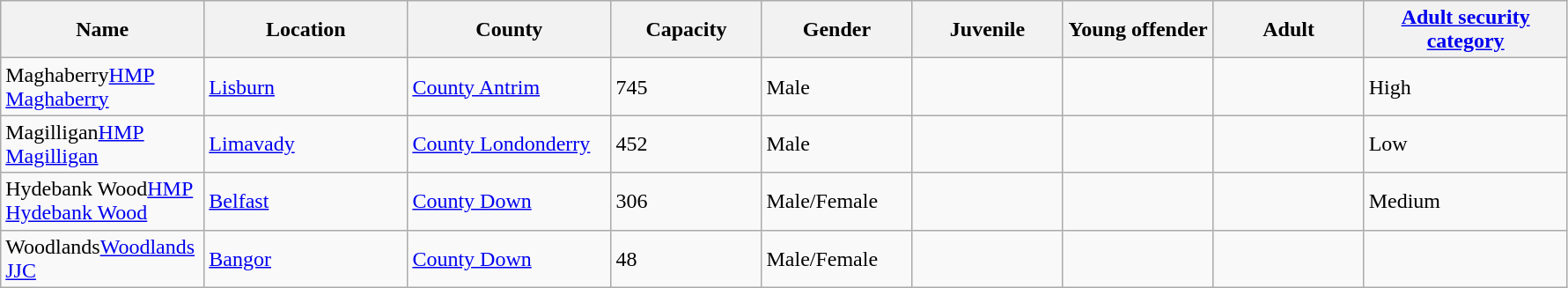<table class="wikitable sortable">
<tr>
<th style="width:110pt;">Name</th>
<th style="width:110pt;">Location</th>
<th style="width:110pt;">County</th>
<th style="width:80pt;">Capacity</th>
<th style="width:80pt;">Gender</th>
<th style="width:80pt;">Juvenile </th>
<th style="width:80pt;">Young offender </th>
<th style="width:80pt;">Adult</th>
<th style="width:110pt;"><a href='#'>Adult security category</a></th>
</tr>
<tr>
<td><span>Maghaberry</span><a href='#'>HMP Maghaberry</a></td>
<td><a href='#'>Lisburn</a></td>
<td><a href='#'>County Antrim</a></td>
<td>745</td>
<td>Male</td>
<td></td>
<td></td>
<td></td>
<td>High</td>
</tr>
<tr>
<td><span>Magilligan</span><a href='#'>HMP Magilligan</a></td>
<td><a href='#'>Limavady</a></td>
<td><a href='#'>County Londonderry</a></td>
<td>452</td>
<td>Male</td>
<td></td>
<td></td>
<td></td>
<td>Low</td>
</tr>
<tr>
<td><span>Hydebank Wood</span><a href='#'>HMP Hydebank Wood</a></td>
<td><a href='#'>Belfast</a></td>
<td><a href='#'>County Down</a></td>
<td>306</td>
<td>Male/Female</td>
<td></td>
<td></td>
<td></td>
<td>Medium</td>
</tr>
<tr>
<td><span>Woodlands</span><a href='#'>Woodlands JJC</a></td>
<td><a href='#'>Bangor</a></td>
<td><a href='#'>County Down</a></td>
<td>48</td>
<td>Male/Female</td>
<td></td>
<td></td>
<td></td>
<td></td>
</tr>
</table>
